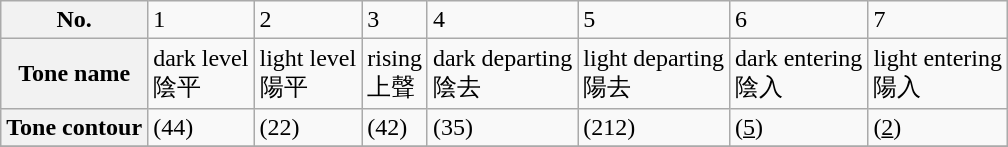<table class="wikitable">
<tr>
<th>No.</th>
<td>1</td>
<td>2</td>
<td>3</td>
<td>4</td>
<td>5</td>
<td>6</td>
<td>7</td>
</tr>
<tr>
<th>Tone name</th>
<td>dark level<br>陰平</td>
<td>light level<br>陽平</td>
<td>rising<br>上聲</td>
<td>dark departing<br>陰去</td>
<td>light departing<br>陽去</td>
<td>dark entering<br>陰入</td>
<td>light entering<br>陽入</td>
</tr>
<tr>
<th>Tone contour</th>
<td> (44)</td>
<td> (22)</td>
<td> (42)</td>
<td> (35)</td>
<td> (212)</td>
<td> (<u>5</u>)</td>
<td> (<u>2</u>)</td>
</tr>
<tr>
</tr>
</table>
